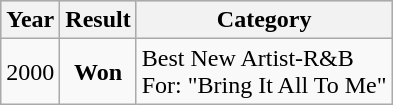<table class="wikitable">
<tr style="background:#ccc; text-align:center;">
<th align="left">Year</th>
<th style="text-align:center;">Result</th>
<th style="text-align:center;">Category</th>
</tr>
<tr>
<td align="left">2000</td>
<td style="text-align:center;"><strong>Won</strong></td>
<td align="left">Best New Artist-R&B <br> For: "Bring It All To Me"</td>
</tr>
</table>
